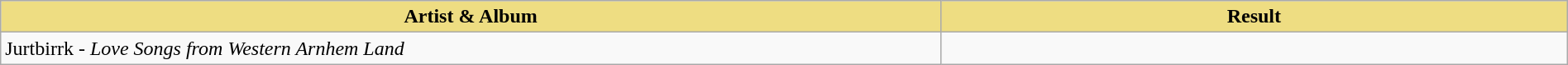<table class="wikitable" width=100%>
<tr>
<th style="width:15%;background:#EEDD82;">Artist & Album</th>
<th style="width:10%;background:#EEDD82;">Result</th>
</tr>
<tr>
<td>Jurtbirrk - <em>Love Songs from Western Arnhem Land</em></td>
<td></td>
</tr>
</table>
